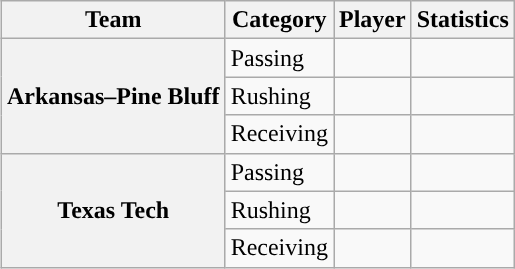<table class="wikitable" style="float:right">
<tr>
<th>Team</th>
<th>Category</th>
<th>Player</th>
<th>Statistics</th>
</tr>
<tr>
<th rowspan=3>Arkansas–Pine Bluff</th>
<td>Passing</td>
<td></td>
<td></td>
</tr>
<tr>
<td>Rushing</td>
<td></td>
<td></td>
</tr>
<tr>
<td>Receiving</td>
<td></td>
<td></td>
</tr>
<tr>
<th rowspan=3>Texas Tech</th>
<td>Passing</td>
<td></td>
<td></td>
</tr>
<tr>
<td>Rushing</td>
<td></td>
<td></td>
</tr>
<tr>
<td>Receiving</td>
<td></td>
<td></td>
</tr>
</table>
